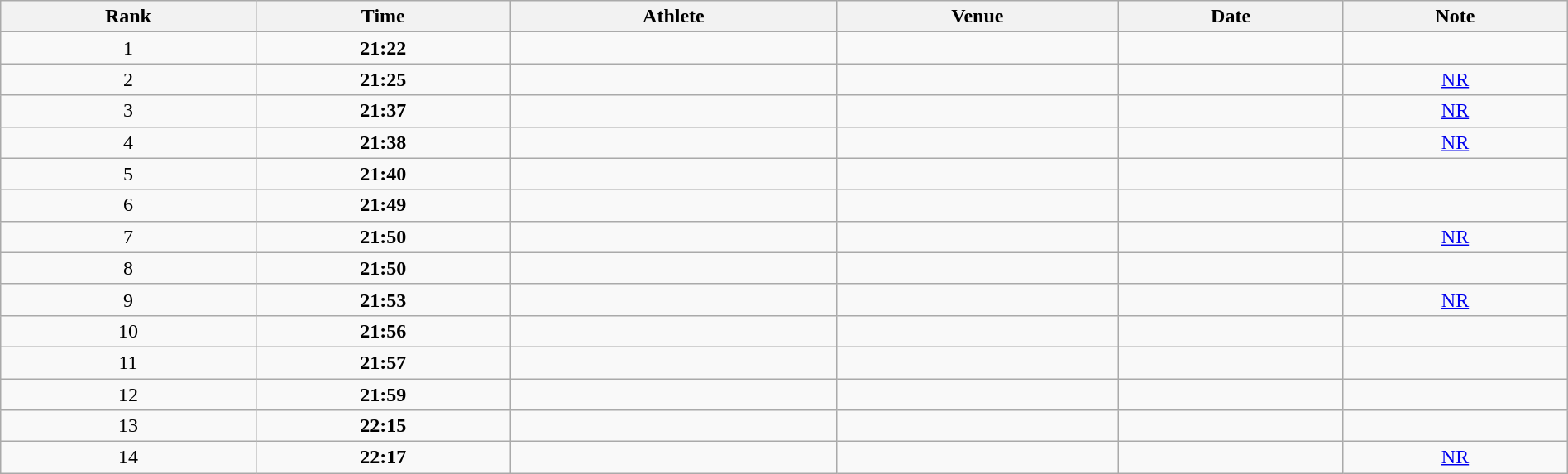<table class="wikitable" style="text-align:center; width:100%">
<tr>
<th>Rank</th>
<th>Time</th>
<th>Athlete</th>
<th>Venue</th>
<th>Date</th>
<th>Note</th>
</tr>
<tr>
<td>1</td>
<td><strong>21:22</strong></td>
<td align=left></td>
<td></td>
<td></td>
<td></td>
</tr>
<tr>
<td>2</td>
<td><strong>21:25</strong></td>
<td align=left></td>
<td></td>
<td></td>
<td><a href='#'>NR</a></td>
</tr>
<tr>
<td>3</td>
<td><strong>21:37</strong></td>
<td align=left></td>
<td></td>
<td></td>
<td><a href='#'>NR</a></td>
</tr>
<tr>
<td>4</td>
<td><strong>21:38</strong></td>
<td align=left></td>
<td></td>
<td></td>
<td><a href='#'>NR</a></td>
</tr>
<tr>
<td>5</td>
<td><strong>21:40</strong></td>
<td align=left></td>
<td></td>
<td></td>
<td></td>
</tr>
<tr>
<td>6</td>
<td><strong>21:49</strong></td>
<td align=left></td>
<td></td>
<td></td>
<td></td>
</tr>
<tr>
<td>7</td>
<td><strong>21:50</strong></td>
<td align=left></td>
<td></td>
<td></td>
<td><a href='#'>NR</a></td>
</tr>
<tr>
<td>8</td>
<td><strong>21:50</strong></td>
<td align=left></td>
<td></td>
<td></td>
<td></td>
</tr>
<tr>
<td>9</td>
<td><strong>21:53</strong></td>
<td align=left></td>
<td></td>
<td></td>
<td><a href='#'>NR</a></td>
</tr>
<tr>
<td>10</td>
<td><strong>21:56</strong></td>
<td align=left></td>
<td></td>
<td></td>
<td></td>
</tr>
<tr>
<td>11</td>
<td><strong>21:57</strong></td>
<td align=left></td>
<td></td>
<td></td>
<td></td>
</tr>
<tr>
<td>12</td>
<td><strong>21:59</strong></td>
<td align=left></td>
<td></td>
<td></td>
<td></td>
</tr>
<tr>
<td>13</td>
<td><strong>22:15</strong></td>
<td align=left></td>
<td></td>
<td></td>
<td></td>
</tr>
<tr>
<td>14</td>
<td><strong>22:17</strong></td>
<td align=left></td>
<td></td>
<td></td>
<td><a href='#'>NR</a></td>
</tr>
</table>
